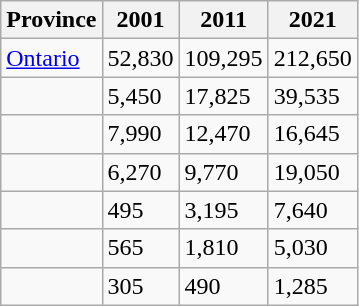<table class="wikitable sortable">
<tr>
<th>Province</th>
<th>2001</th>
<th>2011</th>
<th>2021</th>
</tr>
<tr>
<td> <a href='#'>Ontario</a></td>
<td>52,830</td>
<td>109,295</td>
<td>212,650</td>
</tr>
<tr>
<td></td>
<td>5,450</td>
<td>17,825</td>
<td>39,535</td>
</tr>
<tr>
<td></td>
<td>7,990</td>
<td>12,470</td>
<td>16,645</td>
</tr>
<tr>
<td></td>
<td>6,270</td>
<td>9,770</td>
<td>19,050</td>
</tr>
<tr>
<td></td>
<td>495</td>
<td>3,195</td>
<td>7,640</td>
</tr>
<tr>
<td></td>
<td>565</td>
<td>1,810</td>
<td>5,030</td>
</tr>
<tr>
<td></td>
<td>305</td>
<td>490</td>
<td>1,285</td>
</tr>
</table>
